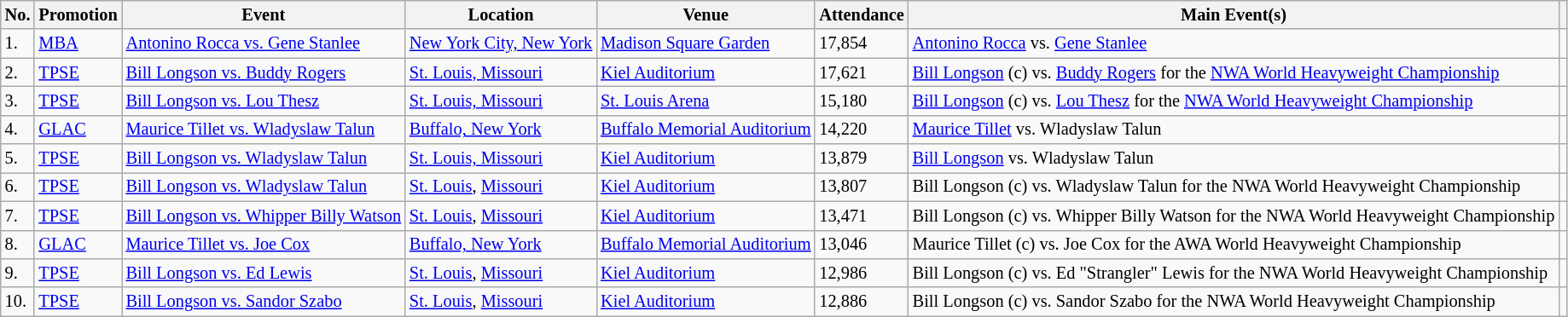<table class="wikitable sortable" style="font-size:85%;">
<tr>
<th>No.</th>
<th>Promotion</th>
<th>Event</th>
<th>Location</th>
<th>Venue</th>
<th>Attendance</th>
<th class=unsortable>Main Event(s)</th>
<th class=unsortable></th>
</tr>
<tr>
<td>1.</td>
<td><a href='#'>MBA</a></td>
<td><a href='#'>Antonino Rocca vs. Gene Stanlee</a> <br> </td>
<td><a href='#'>New York City, New York</a></td>
<td><a href='#'>Madison Square Garden</a></td>
<td>17,854</td>
<td><a href='#'>Antonino Rocca</a> vs. <a href='#'>Gene Stanlee</a></td>
<td></td>
</tr>
<tr>
<td>2.</td>
<td><a href='#'>TPSE</a></td>
<td><a href='#'>Bill Longson vs. Buddy Rogers</a> <br> </td>
<td><a href='#'>St. Louis, Missouri</a></td>
<td><a href='#'>Kiel Auditorium</a></td>
<td>17,621</td>
<td><a href='#'>Bill Longson</a> (c) vs. <a href='#'>Buddy Rogers</a> for the <a href='#'>NWA World Heavyweight Championship</a></td>
<td></td>
</tr>
<tr>
<td>3.</td>
<td><a href='#'>TPSE</a></td>
<td><a href='#'>Bill Longson vs. Lou Thesz</a> <br> </td>
<td><a href='#'>St. Louis, Missouri</a></td>
<td><a href='#'>St. Louis Arena</a></td>
<td>15,180</td>
<td><a href='#'>Bill Longson</a> (c) vs. <a href='#'>Lou Thesz</a> for the <a href='#'>NWA World Heavyweight Championship</a></td>
<td></td>
</tr>
<tr>
<td>4.</td>
<td><a href='#'>GLAC</a></td>
<td><a href='#'>Maurice Tillet vs. Wladyslaw Talun</a> <br> </td>
<td><a href='#'>Buffalo, New York</a></td>
<td><a href='#'>Buffalo Memorial Auditorium</a></td>
<td>14,220</td>
<td><a href='#'>Maurice Tillet</a> vs. Wladyslaw Talun</td>
<td></td>
</tr>
<tr>
<td>5.</td>
<td><a href='#'>TPSE</a></td>
<td><a href='#'>Bill Longson vs. Wladyslaw Talun</a> <br> </td>
<td><a href='#'>St. Louis, Missouri</a></td>
<td><a href='#'>Kiel Auditorium</a></td>
<td>13,879</td>
<td><a href='#'>Bill Longson</a> vs. Wladyslaw Talun</td>
<td></td>
</tr>
<tr>
<td>6.</td>
<td><a href='#'>TPSE</a></td>
<td><a href='#'>Bill Longson vs. Wladyslaw Talun</a> <br> </td>
<td><a href='#'>St. Louis</a>, <a href='#'>Missouri</a></td>
<td><a href='#'>Kiel Auditorium</a></td>
<td>13,807</td>
<td>Bill Longson (c) vs. Wladyslaw Talun for the NWA World Heavyweight Championship</td>
<td></td>
</tr>
<tr>
<td>7.</td>
<td><a href='#'>TPSE</a></td>
<td><a href='#'>Bill Longson vs. Whipper Billy Watson</a> <br> </td>
<td><a href='#'>St. Louis</a>, <a href='#'>Missouri</a></td>
<td><a href='#'>Kiel Auditorium</a></td>
<td>13,471</td>
<td>Bill Longson (c) vs. Whipper Billy Watson for the NWA World Heavyweight Championship</td>
<td></td>
</tr>
<tr>
<td>8.</td>
<td><a href='#'>GLAC</a></td>
<td><a href='#'>Maurice Tillet vs. Joe Cox</a> <br> </td>
<td><a href='#'>Buffalo, New York</a></td>
<td><a href='#'>Buffalo Memorial Auditorium</a></td>
<td>13,046</td>
<td>Maurice Tillet (c) vs. Joe Cox for the AWA World Heavyweight Championship</td>
<td></td>
</tr>
<tr>
<td>9.</td>
<td><a href='#'>TPSE</a></td>
<td><a href='#'>Bill Longson vs. Ed Lewis</a> <br> </td>
<td><a href='#'>St. Louis</a>, <a href='#'>Missouri</a></td>
<td><a href='#'>Kiel Auditorium</a></td>
<td>12,986</td>
<td>Bill Longson (c) vs. Ed "Strangler" Lewis for the NWA World Heavyweight Championship</td>
<td></td>
</tr>
<tr>
<td>10.</td>
<td><a href='#'>TPSE</a></td>
<td><a href='#'>Bill Longson vs. Sandor Szabo</a> <br> </td>
<td><a href='#'>St. Louis</a>, <a href='#'>Missouri</a></td>
<td><a href='#'>Kiel Auditorium</a></td>
<td>12,886</td>
<td>Bill Longson (c) vs. Sandor Szabo for the NWA World Heavyweight Championship</td>
<td></td>
</tr>
</table>
